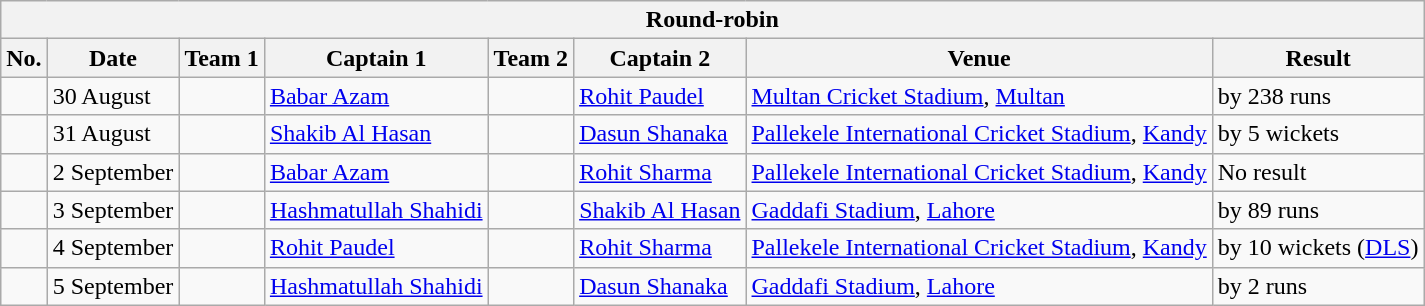<table class="wikitable">
<tr>
<th colspan="8">Round-robin</th>
</tr>
<tr>
<th>No.</th>
<th>Date</th>
<th>Team 1</th>
<th>Captain 1</th>
<th>Team 2</th>
<th>Captain 2</th>
<th>Venue</th>
<th>Result</th>
</tr>
<tr>
<td></td>
<td>30 August</td>
<td></td>
<td><a href='#'>Babar Azam</a></td>
<td></td>
<td><a href='#'>Rohit Paudel</a></td>
<td><a href='#'>Multan Cricket Stadium</a>, <a href='#'>Multan</a></td>
<td> by 238 runs</td>
</tr>
<tr>
<td></td>
<td>31 August</td>
<td></td>
<td><a href='#'>Shakib Al Hasan</a></td>
<td></td>
<td><a href='#'>Dasun Shanaka</a></td>
<td><a href='#'>Pallekele International Cricket Stadium</a>, <a href='#'>Kandy</a></td>
<td> by 5 wickets</td>
</tr>
<tr>
<td></td>
<td>2 September</td>
<td></td>
<td><a href='#'>Babar Azam</a></td>
<td></td>
<td><a href='#'>Rohit Sharma</a></td>
<td><a href='#'>Pallekele International Cricket Stadium</a>, <a href='#'>Kandy</a></td>
<td>No result</td>
</tr>
<tr>
<td></td>
<td>3 September</td>
<td></td>
<td><a href='#'>Hashmatullah Shahidi</a></td>
<td></td>
<td><a href='#'>Shakib Al Hasan</a></td>
<td><a href='#'>Gaddafi Stadium</a>, <a href='#'>Lahore</a></td>
<td> by 89 runs</td>
</tr>
<tr>
<td></td>
<td>4 September</td>
<td></td>
<td><a href='#'>Rohit Paudel</a></td>
<td></td>
<td><a href='#'>Rohit Sharma</a></td>
<td><a href='#'>Pallekele International Cricket Stadium</a>, <a href='#'>Kandy</a></td>
<td> by 10 wickets (<a href='#'>DLS</a>)</td>
</tr>
<tr>
<td></td>
<td>5 September</td>
<td></td>
<td><a href='#'>Hashmatullah Shahidi</a></td>
<td></td>
<td><a href='#'>Dasun Shanaka</a></td>
<td><a href='#'>Gaddafi Stadium</a>, <a href='#'>Lahore</a></td>
<td> by 2 runs</td>
</tr>
</table>
